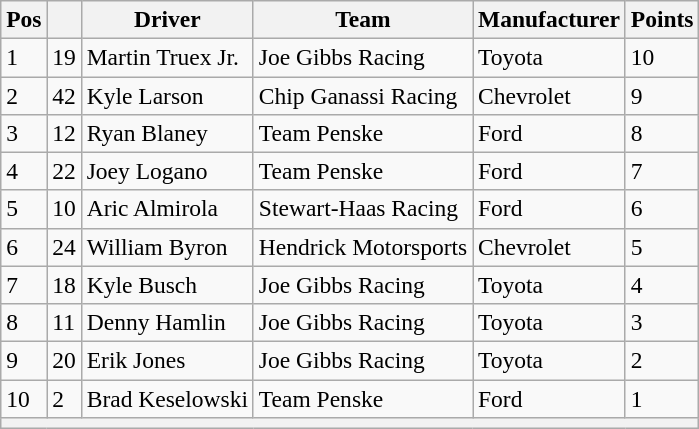<table class="wikitable" style="font-size:98%">
<tr>
<th>Pos</th>
<th></th>
<th>Driver</th>
<th>Team</th>
<th>Manufacturer</th>
<th>Points</th>
</tr>
<tr>
<td>1</td>
<td>19</td>
<td>Martin Truex Jr.</td>
<td>Joe Gibbs Racing</td>
<td>Toyota</td>
<td>10</td>
</tr>
<tr>
<td>2</td>
<td>42</td>
<td>Kyle Larson</td>
<td>Chip Ganassi Racing</td>
<td>Chevrolet</td>
<td>9</td>
</tr>
<tr>
<td>3</td>
<td>12</td>
<td>Ryan Blaney</td>
<td>Team Penske</td>
<td>Ford</td>
<td>8</td>
</tr>
<tr>
<td>4</td>
<td>22</td>
<td>Joey Logano</td>
<td>Team Penske</td>
<td>Ford</td>
<td>7</td>
</tr>
<tr>
<td>5</td>
<td>10</td>
<td>Aric Almirola</td>
<td>Stewart-Haas Racing</td>
<td>Ford</td>
<td>6</td>
</tr>
<tr>
<td>6</td>
<td>24</td>
<td>William Byron</td>
<td>Hendrick Motorsports</td>
<td>Chevrolet</td>
<td>5</td>
</tr>
<tr>
<td>7</td>
<td>18</td>
<td>Kyle Busch</td>
<td>Joe Gibbs Racing</td>
<td>Toyota</td>
<td>4</td>
</tr>
<tr>
<td>8</td>
<td>11</td>
<td>Denny Hamlin</td>
<td>Joe Gibbs Racing</td>
<td>Toyota</td>
<td>3</td>
</tr>
<tr>
<td>9</td>
<td>20</td>
<td>Erik Jones</td>
<td>Joe Gibbs Racing</td>
<td>Toyota</td>
<td>2</td>
</tr>
<tr>
<td>10</td>
<td>2</td>
<td>Brad Keselowski</td>
<td>Team Penske</td>
<td>Ford</td>
<td>1</td>
</tr>
<tr>
<th colspan="6"></th>
</tr>
</table>
